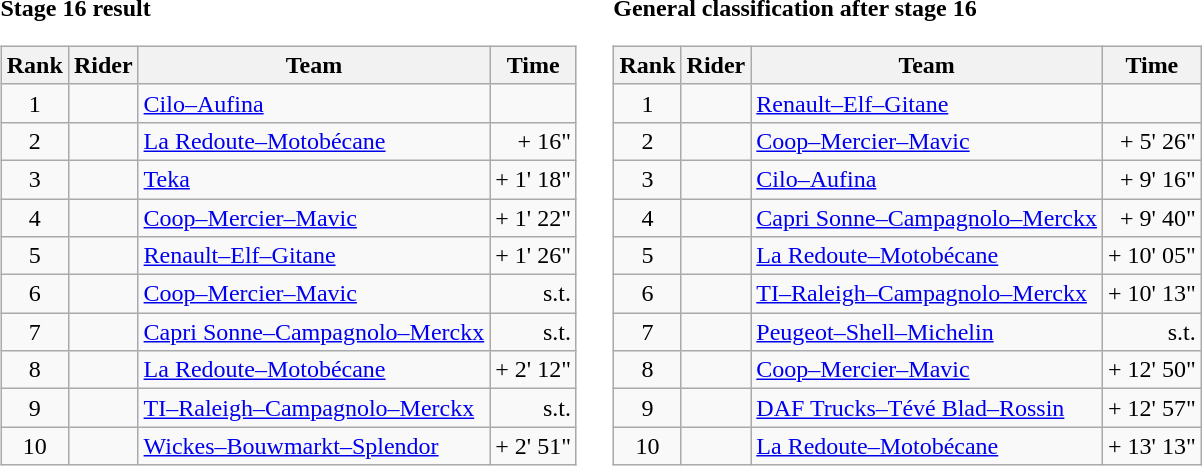<table>
<tr>
<td><strong>Stage 16 result</strong><br><table class="wikitable">
<tr>
<th scope="col">Rank</th>
<th scope="col">Rider</th>
<th scope="col">Team</th>
<th scope="col">Time</th>
</tr>
<tr>
<td style="text-align:center;">1</td>
<td></td>
<td><a href='#'>Cilo–Aufina</a></td>
<td style="text-align:right;"></td>
</tr>
<tr>
<td style="text-align:center;">2</td>
<td></td>
<td><a href='#'>La Redoute–Motobécane</a></td>
<td style="text-align:right;">+ 16"</td>
</tr>
<tr>
<td style="text-align:center;">3</td>
<td></td>
<td><a href='#'>Teka</a></td>
<td style="text-align:right;">+ 1' 18"</td>
</tr>
<tr>
<td style="text-align:center;">4</td>
<td></td>
<td><a href='#'>Coop–Mercier–Mavic</a></td>
<td style="text-align:right;">+ 1' 22"</td>
</tr>
<tr>
<td style="text-align:center;">5</td>
<td> </td>
<td><a href='#'>Renault–Elf–Gitane</a></td>
<td style="text-align:right;">+ 1' 26"</td>
</tr>
<tr>
<td style="text-align:center;">6</td>
<td></td>
<td><a href='#'>Coop–Mercier–Mavic</a></td>
<td style="text-align:right;">s.t.</td>
</tr>
<tr>
<td style="text-align:center;">7</td>
<td></td>
<td><a href='#'>Capri Sonne–Campagnolo–Merckx</a></td>
<td style="text-align:right;">s.t.</td>
</tr>
<tr>
<td style="text-align:center;">8</td>
<td></td>
<td><a href='#'>La Redoute–Motobécane</a></td>
<td style="text-align:right;">+ 2' 12"</td>
</tr>
<tr>
<td style="text-align:center;">9</td>
<td></td>
<td><a href='#'>TI–Raleigh–Campagnolo–Merckx</a></td>
<td style="text-align:right;">s.t.</td>
</tr>
<tr>
<td style="text-align:center;">10</td>
<td></td>
<td><a href='#'>Wickes–Bouwmarkt–Splendor</a></td>
<td style="text-align:right;">+ 2' 51"</td>
</tr>
</table>
</td>
<td></td>
<td><strong>General classification after stage 16</strong><br><table class="wikitable">
<tr>
<th scope="col">Rank</th>
<th scope="col">Rider</th>
<th scope="col">Team</th>
<th scope="col">Time</th>
</tr>
<tr>
<td style="text-align:center;">1</td>
<td> </td>
<td><a href='#'>Renault–Elf–Gitane</a></td>
<td style="text-align:right;"></td>
</tr>
<tr>
<td style="text-align:center;">2</td>
<td></td>
<td><a href='#'>Coop–Mercier–Mavic</a></td>
<td style="text-align:right;">+ 5' 26"</td>
</tr>
<tr>
<td style="text-align:center;">3</td>
<td></td>
<td><a href='#'>Cilo–Aufina</a></td>
<td style="text-align:right;">+ 9' 16"</td>
</tr>
<tr>
<td style="text-align:center;">4</td>
<td></td>
<td><a href='#'>Capri Sonne–Campagnolo–Merckx</a></td>
<td style="text-align:right;">+ 9' 40"</td>
</tr>
<tr>
<td style="text-align:center;">5</td>
<td></td>
<td><a href='#'>La Redoute–Motobécane</a></td>
<td style="text-align:right;">+ 10' 05"</td>
</tr>
<tr>
<td style="text-align:center;">6</td>
<td></td>
<td><a href='#'>TI–Raleigh–Campagnolo–Merckx</a></td>
<td style="text-align:right;">+ 10' 13"</td>
</tr>
<tr>
<td style="text-align:center;">7</td>
<td></td>
<td><a href='#'>Peugeot–Shell–Michelin</a></td>
<td style="text-align:right;">s.t.</td>
</tr>
<tr>
<td style="text-align:center;">8</td>
<td></td>
<td><a href='#'>Coop–Mercier–Mavic</a></td>
<td style="text-align:right;">+ 12' 50"</td>
</tr>
<tr>
<td style="text-align:center;">9</td>
<td></td>
<td><a href='#'>DAF Trucks–Tévé Blad–Rossin</a></td>
<td style="text-align:right;">+ 12' 57"</td>
</tr>
<tr>
<td style="text-align:center;">10</td>
<td></td>
<td><a href='#'>La Redoute–Motobécane</a></td>
<td style="text-align:right;">+ 13' 13"</td>
</tr>
</table>
</td>
</tr>
</table>
